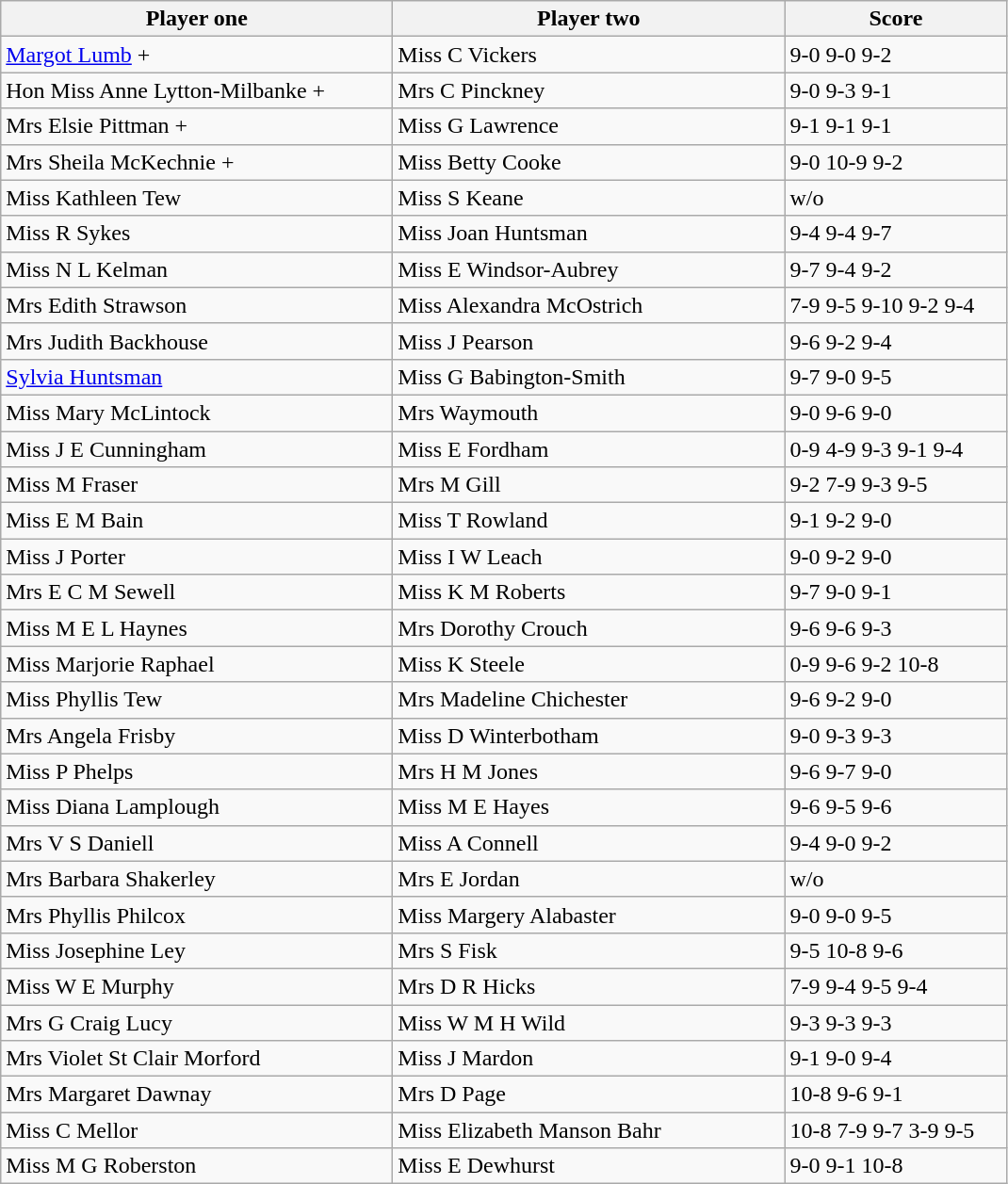<table class="wikitable">
<tr>
<th width=270>Player one</th>
<th width=270>Player two</th>
<th width=150>Score</th>
</tr>
<tr>
<td><a href='#'>Margot Lumb</a> +</td>
<td> Miss C Vickers</td>
<td>9-0 9-0 9-2</td>
</tr>
<tr>
<td> Hon Miss Anne Lytton-Milbanke +</td>
<td> Mrs C Pinckney</td>
<td>9-0 9-3 9-1</td>
</tr>
<tr>
<td> Mrs Elsie Pittman +</td>
<td> Miss G Lawrence</td>
<td>9-1 9-1 9-1</td>
</tr>
<tr>
<td> Mrs Sheila McKechnie +</td>
<td> Miss Betty Cooke</td>
<td>9-0 10-9 9-2</td>
</tr>
<tr>
<td> Miss Kathleen Tew</td>
<td> Miss S Keane</td>
<td>w/o</td>
</tr>
<tr>
<td> Miss R Sykes</td>
<td> Miss Joan Huntsman</td>
<td>9-4 9-4 9-7</td>
</tr>
<tr>
<td> Miss N L Kelman</td>
<td> Miss E Windsor-Aubrey</td>
<td>9-7 9-4 9-2</td>
</tr>
<tr>
<td> Mrs Edith Strawson</td>
<td> Miss Alexandra McOstrich</td>
<td>7-9 9-5 9-10 9-2 9-4</td>
</tr>
<tr>
<td> Mrs Judith Backhouse</td>
<td> Miss J Pearson</td>
<td>9-6 9-2 9-4</td>
</tr>
<tr>
<td><a href='#'>Sylvia Huntsman</a></td>
<td> Miss G Babington-Smith</td>
<td>9-7 9-0 9-5</td>
</tr>
<tr>
<td> Miss Mary McLintock</td>
<td> Mrs Waymouth</td>
<td>9-0 9-6 9-0</td>
</tr>
<tr>
<td> Miss J E Cunningham</td>
<td> Miss E Fordham</td>
<td>0-9 4-9 9-3 9-1 9-4</td>
</tr>
<tr>
<td> Miss M Fraser</td>
<td> Mrs M Gill</td>
<td>9-2 7-9 9-3 9-5</td>
</tr>
<tr>
<td> Miss E M Bain</td>
<td> Miss T Rowland</td>
<td>9-1 9-2 9-0</td>
</tr>
<tr>
<td> Miss J Porter</td>
<td> Miss I W Leach</td>
<td>9-0 9-2 9-0</td>
</tr>
<tr>
<td> Mrs E C M Sewell</td>
<td> Miss K M Roberts</td>
<td>9-7 9-0 9-1</td>
</tr>
<tr>
<td> Miss M E L Haynes</td>
<td> Mrs Dorothy Crouch</td>
<td>9-6 9-6 9-3</td>
</tr>
<tr>
<td> Miss Marjorie Raphael</td>
<td> Miss K Steele</td>
<td>0-9 9-6 9-2 10-8</td>
</tr>
<tr>
<td> Miss Phyllis Tew</td>
<td> Mrs Madeline Chichester</td>
<td>9-6 9-2 9-0</td>
</tr>
<tr>
<td> Mrs Angela Frisby</td>
<td> Miss D Winterbotham</td>
<td>9-0 9-3 9-3</td>
</tr>
<tr>
<td> Miss P Phelps</td>
<td> Mrs H M Jones</td>
<td>9-6 9-7 9-0</td>
</tr>
<tr>
<td> Miss Diana Lamplough</td>
<td> Miss M E Hayes</td>
<td>9-6 9-5 9-6</td>
</tr>
<tr>
<td> Mrs V S Daniell</td>
<td> Miss A Connell</td>
<td>9-4 9-0 9-2</td>
</tr>
<tr>
<td> Mrs Barbara Shakerley</td>
<td> Mrs E Jordan</td>
<td>w/o</td>
</tr>
<tr>
<td> Mrs Phyllis Philcox</td>
<td> Miss Margery Alabaster</td>
<td>9-0 9-0 9-5</td>
</tr>
<tr>
<td> Miss Josephine Ley</td>
<td> Mrs S Fisk</td>
<td>9-5 10-8 9-6</td>
</tr>
<tr>
<td> Miss W E Murphy</td>
<td> Mrs D R Hicks</td>
<td>7-9 9-4 9-5 9-4</td>
</tr>
<tr>
<td> Mrs G Craig Lucy</td>
<td> Miss W M H Wild</td>
<td>9-3 9-3 9-3</td>
</tr>
<tr>
<td> Mrs Violet St Clair Morford</td>
<td> Miss J Mardon</td>
<td>9-1 9-0 9-4</td>
</tr>
<tr>
<td> Mrs Margaret Dawnay</td>
<td> Mrs D Page</td>
<td>10-8 9-6 9-1</td>
</tr>
<tr>
<td> Miss C Mellor</td>
<td> Miss Elizabeth Manson Bahr</td>
<td>10-8 7-9 9-7 3-9 9-5</td>
</tr>
<tr>
<td> Miss M G Roberston</td>
<td> Miss E Dewhurst</td>
<td>9-0 9-1 10-8</td>
</tr>
</table>
